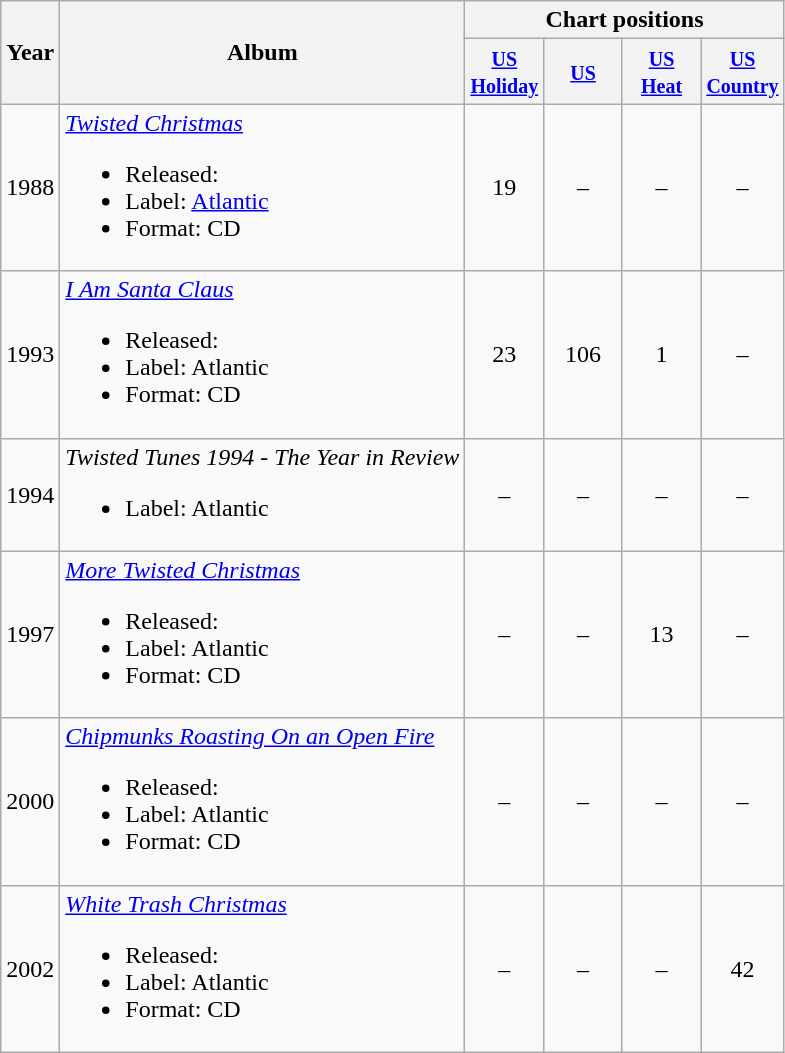<table class="wikitable">
<tr>
<th rowspan="2">Year</th>
<th rowspan="2">Album</th>
<th colspan="4">Chart positions</th>
</tr>
<tr>
<th width="45"><small><a href='#'>US Holiday</a></small></th>
<th width="45"><small><a href='#'>US</a></small></th>
<th width="45"><small><a href='#'>US Heat</a></small></th>
<th width="45"><small><a href='#'>US Country</a></small></th>
</tr>
<tr>
<td>1988</td>
<td><em><a href='#'>Twisted Christmas</a></em><br><ul><li>Released:</li><li>Label: <a href='#'>Atlantic</a></li><li>Format: CD</li></ul></td>
<td align="center">19</td>
<td align="center">–</td>
<td align="center">–</td>
<td align="center">–</td>
</tr>
<tr>
<td>1993</td>
<td><em><a href='#'>I Am Santa Claus</a></em><br><ul><li>Released:</li><li>Label: Atlantic</li><li>Format: CD</li></ul></td>
<td align="center">23</td>
<td align="center">106</td>
<td align="center">1</td>
<td align="center">–</td>
</tr>
<tr>
<td>1994</td>
<td><em>Twisted Tunes 1994 - The Year in Review</em><br><ul><li>Label: Atlantic</li></ul></td>
<td align="center">–</td>
<td align="center">–</td>
<td align="center">–</td>
<td align="center">–</td>
</tr>
<tr>
<td>1997</td>
<td><em><a href='#'>More Twisted Christmas</a></em><br><ul><li>Released:</li><li>Label: Atlantic</li><li>Format: CD</li></ul></td>
<td align="center">–</td>
<td align="center">–</td>
<td align="center">13</td>
<td align="center">–</td>
</tr>
<tr>
<td>2000</td>
<td><em><a href='#'>Chipmunks Roasting On an Open Fire</a></em><br><ul><li>Released:</li><li>Label: Atlantic</li><li>Format: CD</li></ul></td>
<td align="center">–</td>
<td align="center">–</td>
<td align="center">–</td>
<td align="center">–</td>
</tr>
<tr>
<td>2002</td>
<td><em><a href='#'>White Trash Christmas</a></em><br><ul><li>Released:</li><li>Label: Atlantic</li><li>Format: CD</li></ul></td>
<td align="center">–</td>
<td align="center">–</td>
<td align="center">–</td>
<td align="center">42</td>
</tr>
</table>
